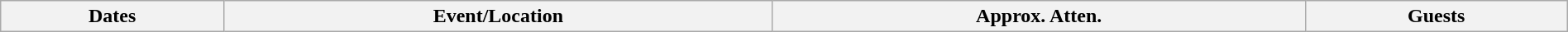<table class="wikitable sortable" width="100%">
<tr>
<th>Dates</th>
<th>Event/Location</th>
<th>Approx. Atten.</th>
<th>Guests<br>










</th>
</tr>
</table>
